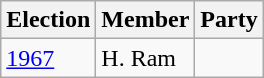<table class="wikitable sortable">
<tr>
<th>Election</th>
<th>Member</th>
<th colspan=2>Party</th>
</tr>
<tr>
<td><a href='#'>1967</a></td>
<td>H. Ram</td>
<td></td>
</tr>
</table>
